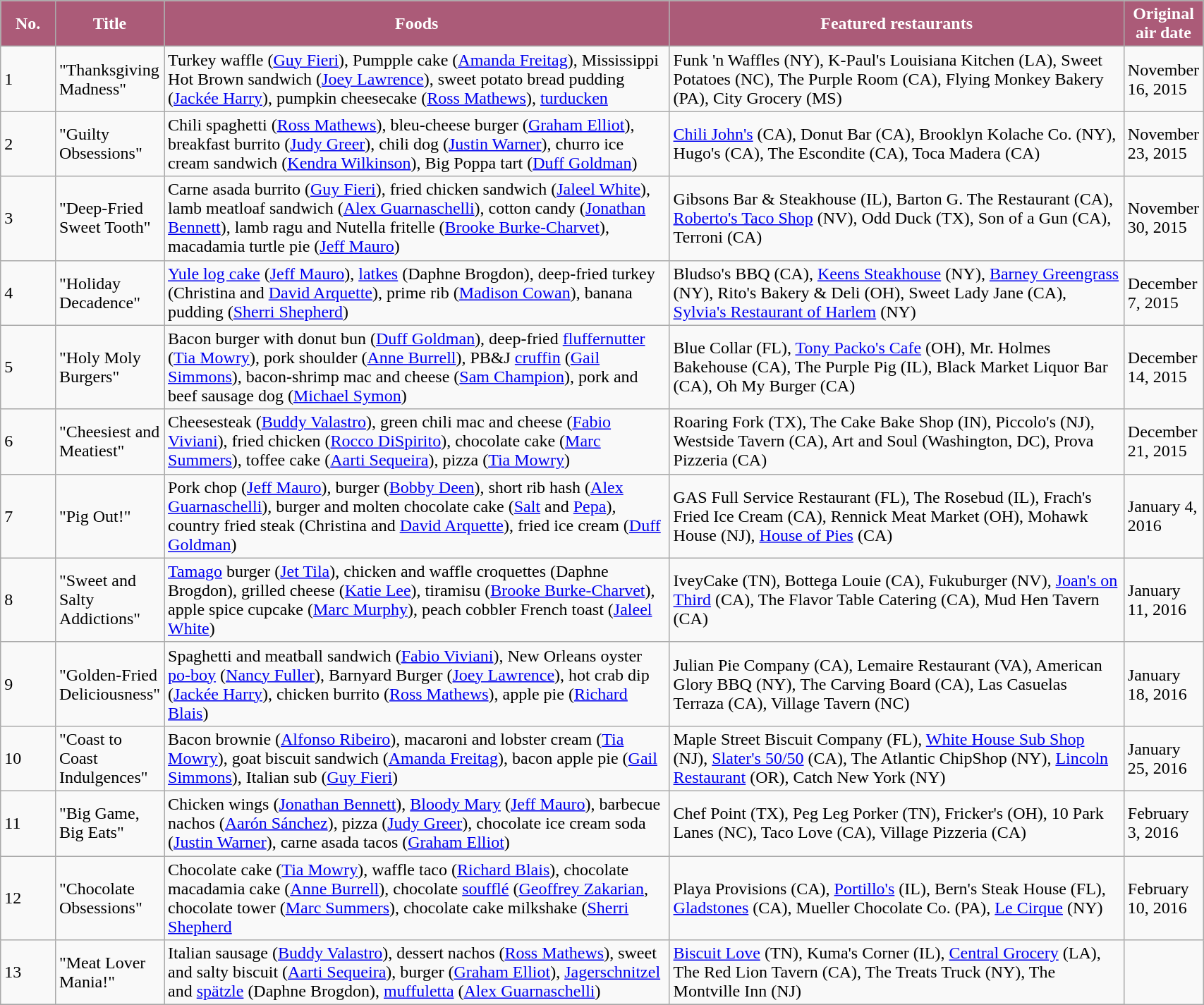<table class="wikitable plainrowheaders" style="width:90%;">
<tr>
<th style="background-color: #ab5b78; color: #FFFFFF;" width=5%>No.</th>
<th style="background-color: #ab5b78; color: #FFFFFF;">Title</th>
<th style="background-color: #ab5b78; color: #FFFFFF;" width=50%>Foods</th>
<th style="background-color: #ab5b78; color: #FFFFFF;" width=70%>Featured restaurants</th>
<th style="background-color: #ab5b78; color: #FFFFFF;">Original air date</th>
</tr>
<tr>
<td>1</td>
<td>"Thanksgiving Madness"</td>
<td>Turkey waffle (<a href='#'>Guy Fieri</a>), Pumpple cake (<a href='#'>Amanda Freitag</a>), Mississippi Hot Brown sandwich (<a href='#'>Joey Lawrence</a>), sweet potato bread pudding (<a href='#'>Jackée Harry</a>), pumpkin cheesecake (<a href='#'>Ross Mathews</a>), <a href='#'>turducken</a></td>
<td>Funk 'n Waffles (NY), K-Paul's Louisiana Kitchen (LA), Sweet Potatoes (NC), The Purple Room (CA), Flying Monkey Bakery (PA), City Grocery (MS)</td>
<td>November 16, 2015</td>
</tr>
<tr>
<td>2</td>
<td>"Guilty Obsessions"</td>
<td>Chili spaghetti (<a href='#'>Ross Mathews</a>), bleu-cheese burger (<a href='#'>Graham Elliot</a>), breakfast burrito (<a href='#'>Judy Greer</a>), chili dog (<a href='#'>Justin Warner</a>), churro ice cream sandwich (<a href='#'>Kendra Wilkinson</a>), Big Poppa tart (<a href='#'>Duff Goldman</a>)</td>
<td><a href='#'>Chili John's</a> (CA), Donut Bar (CA), Brooklyn Kolache Co. (NY), Hugo's (CA), The Escondite (CA), Toca Madera (CA)</td>
<td>November 23, 2015</td>
</tr>
<tr>
<td>3</td>
<td>"Deep-Fried Sweet Tooth"</td>
<td>Carne asada burrito (<a href='#'>Guy Fieri</a>), fried chicken sandwich (<a href='#'>Jaleel White</a>), lamb meatloaf sandwich (<a href='#'>Alex Guarnaschelli</a>), cotton candy (<a href='#'>Jonathan Bennett</a>), lamb ragu and Nutella fritelle (<a href='#'>Brooke Burke-Charvet</a>), macadamia turtle pie (<a href='#'>Jeff Mauro</a>)</td>
<td>Gibsons Bar & Steakhouse (IL), Barton G. The Restaurant (CA), <a href='#'>Roberto's Taco Shop</a> (NV), Odd Duck (TX), Son of a Gun (CA), Terroni (CA)</td>
<td>November 30, 2015</td>
</tr>
<tr>
<td>4</td>
<td>"Holiday Decadence"</td>
<td><a href='#'>Yule log cake</a> (<a href='#'>Jeff Mauro</a>), <a href='#'>latkes</a> (Daphne Brogdon), deep-fried turkey (Christina and <a href='#'>David Arquette</a>), prime rib (<a href='#'>Madison Cowan</a>), banana pudding (<a href='#'>Sherri Shepherd</a>)</td>
<td>Bludso's BBQ (CA), <a href='#'>Keens Steakhouse</a> (NY), <a href='#'>Barney Greengrass</a> (NY), Rito's Bakery & Deli (OH), Sweet Lady Jane (CA), <a href='#'>Sylvia's Restaurant of Harlem</a> (NY)</td>
<td>December 7, 2015</td>
</tr>
<tr>
<td>5</td>
<td>"Holy Moly Burgers"</td>
<td>Bacon burger with donut bun (<a href='#'>Duff Goldman</a>), deep-fried <a href='#'>fluffernutter</a> (<a href='#'>Tia Mowry</a>), pork shoulder (<a href='#'>Anne Burrell</a>), PB&J <a href='#'>cruffin</a> (<a href='#'>Gail Simmons</a>), bacon-shrimp mac and cheese (<a href='#'>Sam Champion</a>), pork and beef sausage dog (<a href='#'>Michael Symon</a>)</td>
<td>Blue Collar (FL), <a href='#'>Tony Packo's Cafe</a> (OH), Mr. Holmes Bakehouse (CA), The Purple Pig (IL), Black Market Liquor Bar (CA), Oh My Burger (CA)</td>
<td>December 14, 2015</td>
</tr>
<tr>
<td>6</td>
<td>"Cheesiest and Meatiest"</td>
<td>Cheesesteak (<a href='#'>Buddy Valastro</a>), green chili mac and cheese (<a href='#'>Fabio Viviani</a>), fried chicken (<a href='#'>Rocco DiSpirito</a>), chocolate cake (<a href='#'>Marc Summers</a>), toffee cake (<a href='#'>Aarti Sequeira</a>), pizza (<a href='#'>Tia Mowry</a>)</td>
<td>Roaring Fork (TX), The Cake Bake Shop (IN), Piccolo's (NJ), Westside Tavern (CA), Art and Soul (Washington, DC), Prova Pizzeria (CA)</td>
<td>December 21, 2015</td>
</tr>
<tr>
<td>7</td>
<td>"Pig Out!"</td>
<td>Pork chop (<a href='#'>Jeff Mauro</a>), burger (<a href='#'>Bobby Deen</a>), short rib hash (<a href='#'>Alex Guarnaschelli</a>), burger and molten chocolate cake (<a href='#'>Salt</a> and <a href='#'>Pepa</a>), country fried steak (Christina and <a href='#'>David Arquette</a>), fried ice cream (<a href='#'>Duff Goldman</a>)</td>
<td>GAS Full Service Restaurant (FL), The Rosebud (IL), Frach's Fried Ice Cream (CA), Rennick Meat Market (OH), Mohawk House (NJ), <a href='#'>House of Pies</a> (CA)</td>
<td>January 4, 2016</td>
</tr>
<tr>
<td>8</td>
<td>"Sweet and Salty Addictions"</td>
<td><a href='#'>Tamago</a> burger (<a href='#'>Jet Tila</a>), chicken and waffle croquettes (Daphne Brogdon), grilled cheese (<a href='#'>Katie Lee</a>), tiramisu (<a href='#'>Brooke Burke-Charvet</a>), apple spice cupcake (<a href='#'>Marc Murphy</a>), peach cobbler French toast (<a href='#'>Jaleel White</a>)</td>
<td>IveyCake (TN), Bottega Louie (CA), Fukuburger (NV), <a href='#'>Joan's on Third</a> (CA), The Flavor Table Catering (CA), Mud Hen Tavern (CA)</td>
<td>January 11, 2016</td>
</tr>
<tr>
<td>9</td>
<td>"Golden-Fried Deliciousness"</td>
<td>Spaghetti and meatball sandwich (<a href='#'>Fabio Viviani</a>), New Orleans oyster <a href='#'>po-boy</a> (<a href='#'>Nancy Fuller</a>), Barnyard Burger (<a href='#'>Joey Lawrence</a>), hot crab dip (<a href='#'>Jackée Harry</a>), chicken burrito (<a href='#'>Ross Mathews</a>), apple pie (<a href='#'>Richard Blais</a>)</td>
<td>Julian Pie Company (CA), Lemaire Restaurant (VA), American Glory BBQ (NY), The Carving Board (CA), Las Casuelas Terraza (CA), Village Tavern (NC)</td>
<td>January 18, 2016</td>
</tr>
<tr>
<td>10</td>
<td>"Coast to Coast Indulgences"</td>
<td>Bacon brownie (<a href='#'>Alfonso Ribeiro</a>), macaroni and lobster cream (<a href='#'>Tia Mowry</a>), goat biscuit sandwich (<a href='#'>Amanda Freitag</a>), bacon apple pie (<a href='#'>Gail Simmons</a>), Italian sub (<a href='#'>Guy Fieri</a>)</td>
<td>Maple Street Biscuit Company (FL), <a href='#'>White House Sub Shop</a> (NJ), <a href='#'>Slater's 50/50</a> (CA), The Atlantic ChipShop (NY), <a href='#'>Lincoln Restaurant</a> (OR), Catch New York (NY)</td>
<td>January 25, 2016</td>
</tr>
<tr>
<td>11</td>
<td>"Big Game, Big Eats"</td>
<td>Chicken wings (<a href='#'>Jonathan Bennett</a>), <a href='#'>Bloody Mary</a> (<a href='#'>Jeff Mauro</a>), barbecue nachos (<a href='#'>Aarón Sánchez</a>), pizza (<a href='#'>Judy Greer</a>), chocolate ice cream soda (<a href='#'>Justin Warner</a>), carne asada tacos (<a href='#'>Graham Elliot</a>)</td>
<td>Chef Point (TX), Peg Leg Porker (TN), Fricker's (OH), 10 Park Lanes (NC), Taco Love (CA), Village Pizzeria (CA)</td>
<td>February 3, 2016</td>
</tr>
<tr>
<td>12</td>
<td>"Chocolate Obsessions"</td>
<td>Chocolate cake (<a href='#'>Tia Mowry</a>), waffle taco (<a href='#'>Richard Blais</a>), chocolate macadamia cake (<a href='#'>Anne Burrell</a>), chocolate <a href='#'>soufflé</a> (<a href='#'>Geoffrey Zakarian</a>, chocolate tower (<a href='#'>Marc Summers</a>), chocolate cake milkshake (<a href='#'>Sherri Shepherd</a></td>
<td>Playa Provisions (CA), <a href='#'>Portillo's</a> (IL), Bern's Steak House (FL), <a href='#'>Gladstones</a> (CA), Mueller Chocolate Co. (PA), <a href='#'>Le Cirque</a> (NY)</td>
<td>February 10, 2016</td>
</tr>
<tr>
<td>13</td>
<td>"Meat Lover Mania!"</td>
<td>Italian sausage (<a href='#'>Buddy Valastro</a>), dessert nachos (<a href='#'>Ross Mathews</a>), sweet and salty biscuit (<a href='#'>Aarti Sequeira</a>), burger (<a href='#'>Graham Elliot</a>), <a href='#'>Jagerschnitzel</a> and <a href='#'>spätzle</a> (Daphne Brogdon), <a href='#'>muffuletta</a> (<a href='#'>Alex Guarnaschelli</a>)</td>
<td><a href='#'>Biscuit Love</a> (TN), Kuma's Corner (IL), <a href='#'>Central Grocery</a> (LA), The Red Lion Tavern (CA), The Treats Truck (NY), The Montville Inn (NJ)</td>
</tr>
<tr>
</tr>
</table>
